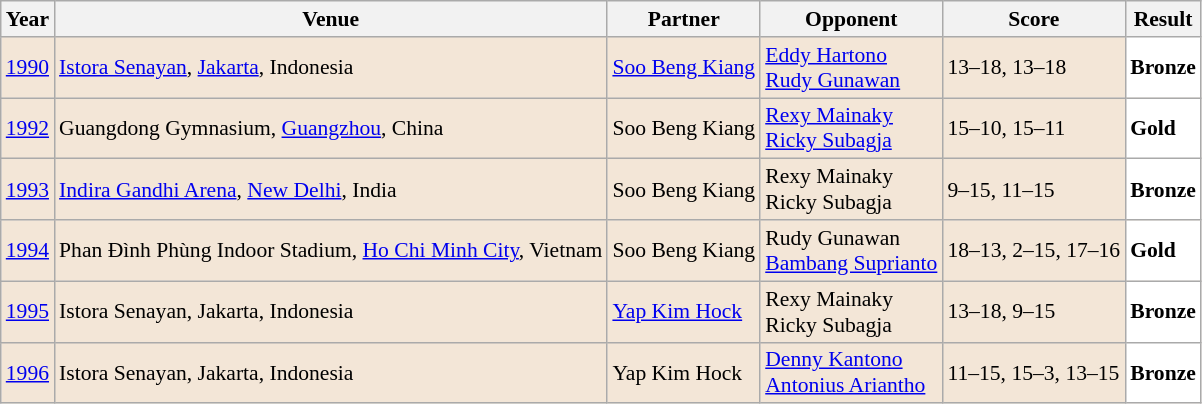<table class="sortable wikitable" style="font-size: 90%;">
<tr>
<th>Year</th>
<th>Venue</th>
<th>Partner</th>
<th>Opponent</th>
<th>Score</th>
<th>Result</th>
</tr>
<tr style="background:#F3E6D7">
<td align="center"><a href='#'>1990</a></td>
<td align="left"><a href='#'>Istora Senayan</a>, <a href='#'>Jakarta</a>, Indonesia</td>
<td align="left"> <a href='#'>Soo Beng Kiang</a></td>
<td align="left"> <a href='#'>Eddy Hartono</a><br> <a href='#'>Rudy Gunawan</a></td>
<td align="left">13–18, 13–18</td>
<td style="text-align:left; background:white"> <strong>Bronze</strong></td>
</tr>
<tr style="background:#F3E6D7">
<td align="center"><a href='#'>1992</a></td>
<td align="left">Guangdong Gymnasium, <a href='#'>Guangzhou</a>, China</td>
<td align="left"> Soo Beng Kiang</td>
<td align="left"> <a href='#'>Rexy Mainaky</a><br> <a href='#'>Ricky Subagja</a></td>
<td align="left">15–10, 15–11</td>
<td style="text-align:left; background:white"> <strong>Gold</strong></td>
</tr>
<tr style="background:#F3E6D7">
<td align="center"><a href='#'>1993</a></td>
<td align="left"><a href='#'>Indira Gandhi Arena</a>, <a href='#'>New Delhi</a>, India</td>
<td align="left"> Soo Beng Kiang</td>
<td align="left"> Rexy Mainaky<br> Ricky Subagja</td>
<td align="left">9–15, 11–15</td>
<td style="text-align:left; background:white"> <strong>Bronze</strong></td>
</tr>
<tr style="background:#F3E6D7">
<td align="center"><a href='#'>1994</a></td>
<td align="left">Phan Đình Phùng Indoor Stadium, <a href='#'>Ho Chi Minh City</a>, Vietnam</td>
<td align="left"> Soo Beng Kiang</td>
<td align="left"> Rudy Gunawan<br> <a href='#'>Bambang Suprianto</a></td>
<td align="left">18–13, 2–15, 17–16</td>
<td style="text-align:left; background:white"> <strong>Gold</strong></td>
</tr>
<tr style="background:#F3E6D7">
<td align="center"><a href='#'>1995</a></td>
<td align="left">Istora Senayan, Jakarta, Indonesia</td>
<td align="left"> <a href='#'>Yap Kim Hock</a></td>
<td align="left"> Rexy Mainaky<br> Ricky Subagja</td>
<td align="left">13–18, 9–15</td>
<td style="text-align:left; background:white"> <strong>Bronze</strong></td>
</tr>
<tr style="background:#F3E6D7">
<td align="center"><a href='#'>1996</a></td>
<td align="left">Istora Senayan, Jakarta, Indonesia</td>
<td align="left"> Yap Kim Hock</td>
<td align="left"> <a href='#'>Denny Kantono</a><br> <a href='#'>Antonius Ariantho</a></td>
<td align="left">11–15, 15–3, 13–15</td>
<td style="text-align:left; background:white"> <strong>Bronze</strong></td>
</tr>
</table>
